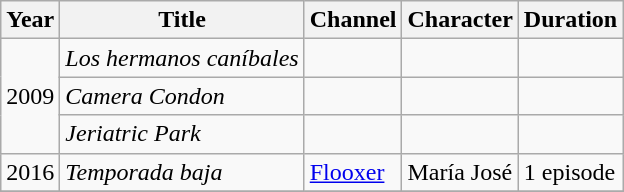<table class="wikitable">
<tr>
<th>Year</th>
<th>Title</th>
<th>Channel</th>
<th>Character</th>
<th>Duration</th>
</tr>
<tr>
<td rowspan="3">2009</td>
<td><em>Los hermanos caníbales</em></td>
<td></td>
<td></td>
<td></td>
</tr>
<tr>
<td><em>Camera Condon</em></td>
<td></td>
<td></td>
<td></td>
</tr>
<tr>
<td><em>Jeriatric Park</em></td>
<td></td>
<td></td>
<td></td>
</tr>
<tr>
<td>2016</td>
<td><em>Temporada baja</em></td>
<td><a href='#'>Flooxer</a></td>
<td>María José</td>
<td>1 episode</td>
</tr>
<tr>
</tr>
</table>
